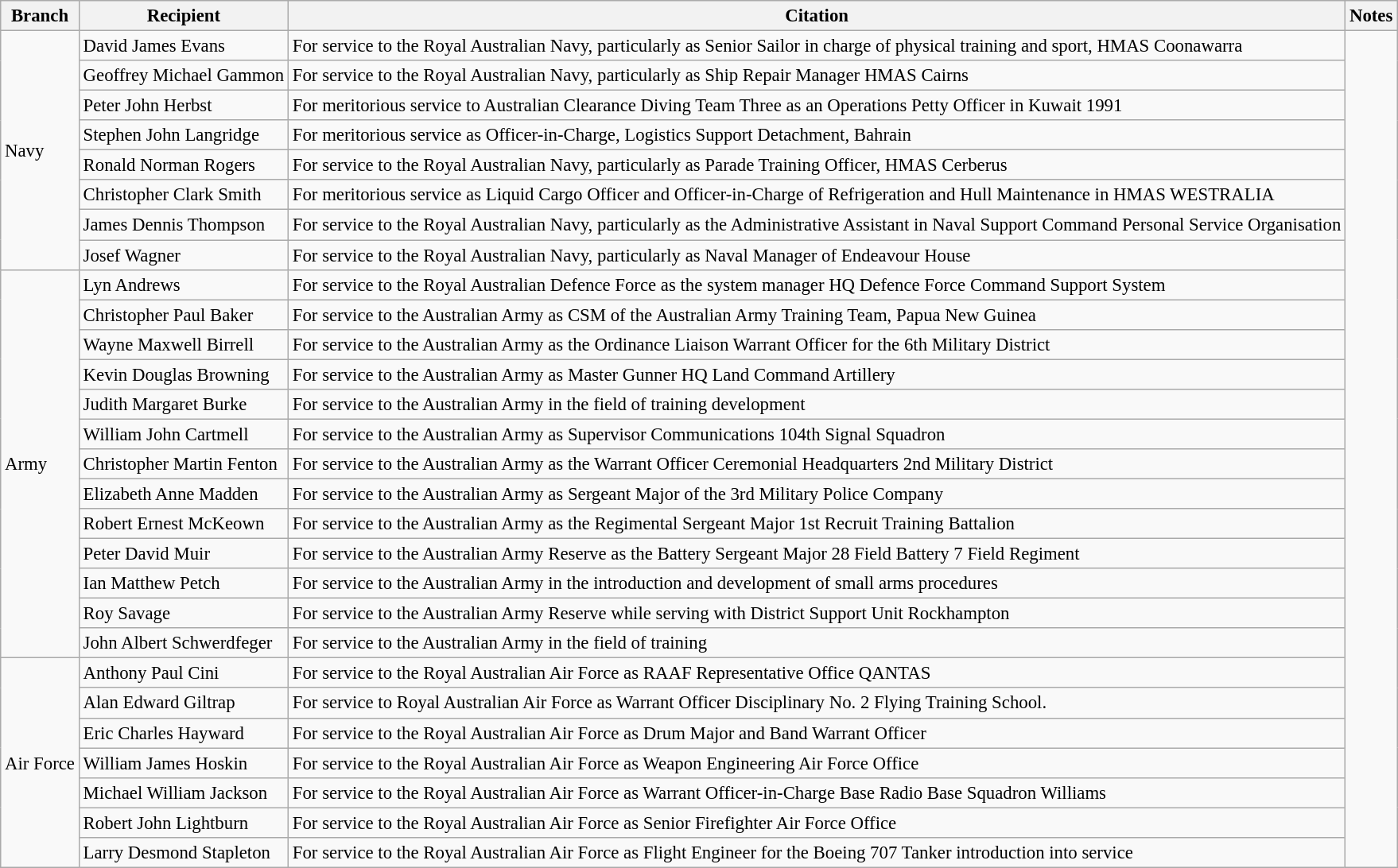<table class="wikitable" style="font-size:95%;">
<tr>
<th>Branch</th>
<th>Recipient</th>
<th>Citation</th>
<th>Notes</th>
</tr>
<tr>
<td rowspan=8>Navy</td>
<td> David James Evans</td>
<td>For service to the Royal Australian Navy, particularly as Senior Sailor in charge of physical training and sport, HMAS Coonawarra</td>
<td rowspan=28></td>
</tr>
<tr>
<td> Geoffrey Michael Gammon</td>
<td>For service to the Royal Australian Navy, particularly as Ship Repair Manager HMAS Cairns</td>
</tr>
<tr>
<td> Peter John Herbst</td>
<td>For meritorious service to Australian Clearance Diving Team Three as an Operations Petty Officer in Kuwait 1991</td>
</tr>
<tr>
<td> Stephen John Langridge</td>
<td>For meritorious service as Officer-in-Charge, Logistics Support Detachment, Bahrain</td>
</tr>
<tr>
<td> Ronald Norman Rogers</td>
<td>For service to the Royal Australian Navy, particularly as Parade Training Officer, HMAS Cerberus</td>
</tr>
<tr>
<td> Christopher Clark Smith</td>
<td>For meritorious service as Liquid Cargo Officer and Officer-in-Charge of Refrigeration and Hull Maintenance in HMAS WESTRALIA</td>
</tr>
<tr>
<td> James Dennis Thompson</td>
<td>For service to the Royal Australian Navy, particularly as the Administrative Assistant in Naval Support Command Personal Service Organisation</td>
</tr>
<tr>
<td> Josef Wagner</td>
<td>For service to the Royal Australian Navy, particularly as Naval Manager of Endeavour House</td>
</tr>
<tr>
<td rowspan=13>Army</td>
<td> Lyn Andrews</td>
<td>For service to the Royal Australian Defence Force as the system manager HQ Defence Force Command Support System</td>
</tr>
<tr>
<td> Christopher Paul Baker</td>
<td>For service to the Australian Army as CSM of the Australian Army Training Team, Papua New Guinea</td>
</tr>
<tr>
<td> Wayne Maxwell Birrell</td>
<td>For service to the Australian Army as the Ordinance Liaison Warrant Officer for the 6th Military District</td>
</tr>
<tr>
<td> Kevin Douglas Browning</td>
<td>For service to the Australian Army as Master Gunner HQ Land Command Artillery</td>
</tr>
<tr>
<td> Judith Margaret Burke</td>
<td>For service to the Australian Army in the field of training development</td>
</tr>
<tr>
<td> William John Cartmell</td>
<td>For service to the Australian Army as Supervisor Communications 104th Signal Squadron</td>
</tr>
<tr>
<td> Christopher Martin Fenton</td>
<td>For service to the Australian Army as the Warrant Officer Ceremonial Headquarters 2nd Military District</td>
</tr>
<tr>
<td> Elizabeth Anne Madden</td>
<td>For service to the Australian Army as Sergeant Major of the 3rd Military Police Company</td>
</tr>
<tr>
<td> Robert Ernest McKeown</td>
<td>For service to the Australian Army as the Regimental Sergeant Major 1st Recruit Training Battalion</td>
</tr>
<tr>
<td> Peter David Muir</td>
<td>For service to the Australian Army Reserve as the Battery Sergeant Major 28 Field Battery 7 Field Regiment</td>
</tr>
<tr>
<td> Ian Matthew Petch</td>
<td>For service to the Australian Army in the introduction and development of small arms procedures</td>
</tr>
<tr>
<td> Roy Savage </td>
<td>For service to the Australian Army Reserve while serving with District Support Unit Rockhampton</td>
</tr>
<tr>
<td> John Albert Schwerdfeger</td>
<td>For service to the Australian Army in the field of training</td>
</tr>
<tr>
<td rowspan=7>Air Force</td>
<td> Anthony Paul Cini</td>
<td>For service to the Royal Australian Air Force as RAAF Representative Office QANTAS</td>
</tr>
<tr>
<td> Alan Edward Giltrap</td>
<td>For service to Royal Australian Air Force as Warrant Officer Disciplinary No. 2 Flying Training School.</td>
</tr>
<tr>
<td> Eric Charles Hayward</td>
<td>For service to the Royal Australian Air Force as Drum Major and Band Warrant Officer</td>
</tr>
<tr>
<td> William James Hoskin</td>
<td>For service to the Royal Australian Air Force as Weapon Engineering Air Force Office</td>
</tr>
<tr>
<td> Michael William Jackson</td>
<td>For service to the Royal Australian Air Force as Warrant Officer-in-Charge Base Radio Base Squadron Williams</td>
</tr>
<tr>
<td> Robert John Lightburn</td>
<td>For service to the Royal Australian Air Force as Senior Firefighter Air Force Office</td>
</tr>
<tr>
<td> Larry Desmond Stapleton</td>
<td>For service to the Royal Australian Air Force as Flight Engineer for the Boeing 707 Tanker introduction into service</td>
</tr>
</table>
